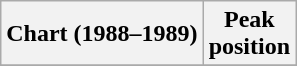<table class="wikitable sortable">
<tr>
<th align="left">Chart (1988–1989)</th>
<th align="center">Peak<br>position</th>
</tr>
<tr>
</tr>
</table>
